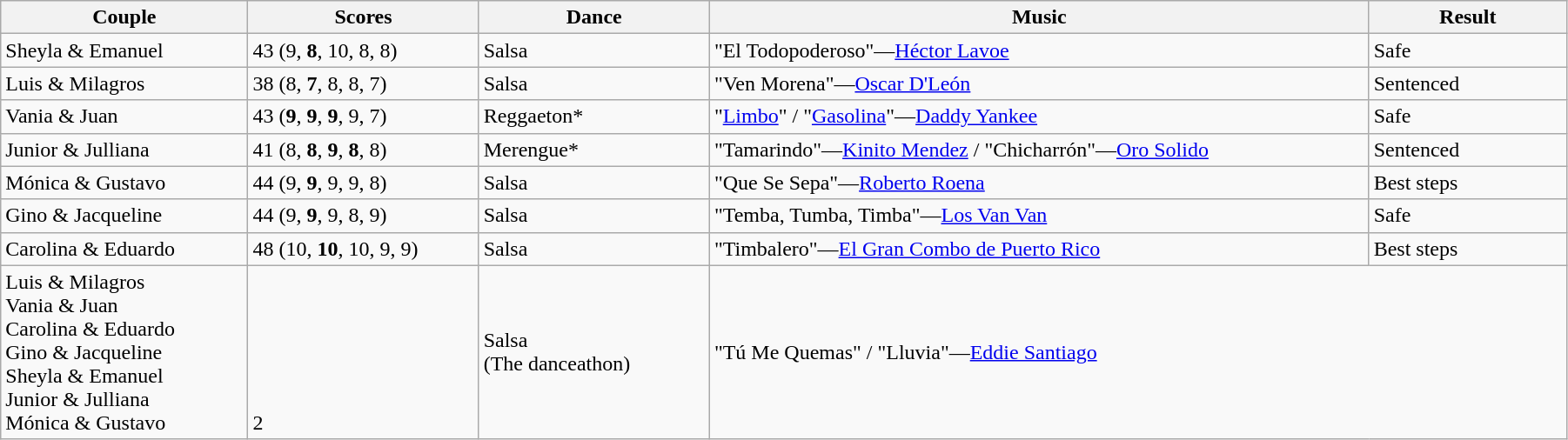<table class="wikitable sortable" style="width:95%; white-space:nowrap">
<tr>
<th style="width:15%;">Couple</th>
<th style="width:14%;">Scores</th>
<th style="width:14%;">Dance</th>
<th style="width:40%;">Music</th>
<th style="width:12%;">Result</th>
</tr>
<tr>
<td>Sheyla & Emanuel</td>
<td>43 (9, <strong>8</strong>, 10, 8, 8)</td>
<td>Salsa</td>
<td>"El Todopoderoso"—<a href='#'>Héctor Lavoe</a></td>
<td>Safe</td>
</tr>
<tr>
<td>Luis & Milagros</td>
<td>38 (8, <strong>7</strong>, 8, 8, 7)</td>
<td>Salsa</td>
<td>"Ven Morena"—<a href='#'>Oscar D'León</a></td>
<td>Sentenced</td>
</tr>
<tr>
<td>Vania & Juan</td>
<td>43 (<strong>9</strong>, <strong>9</strong>, <strong>9</strong>, 9, 7)</td>
<td>Reggaeton*</td>
<td>"<a href='#'>Limbo</a>" / "<a href='#'>Gasolina</a>"—<a href='#'>Daddy Yankee</a></td>
<td>Safe</td>
</tr>
<tr>
<td>Junior & Julliana</td>
<td>41 (8, <strong>8</strong>, <strong>9</strong>, <strong>8</strong>, 8)</td>
<td>Merengue*</td>
<td>"Tamarindo"—<a href='#'>Kinito Mendez</a> / "Chicharrón"—<a href='#'>Oro Solido</a></td>
<td>Sentenced</td>
</tr>
<tr>
<td>Mónica & Gustavo</td>
<td>44 (9, <strong>9</strong>, 9, 9, 8)</td>
<td>Salsa</td>
<td>"Que Se Sepa"—<a href='#'>Roberto Roena</a></td>
<td>Best steps</td>
</tr>
<tr>
<td>Gino & Jacqueline</td>
<td>44 (9, <strong>9</strong>, 9, 8, 9)</td>
<td>Salsa</td>
<td>"Temba, Tumba, Timba"—<a href='#'>Los Van Van</a></td>
<td>Safe</td>
</tr>
<tr>
<td>Carolina & Eduardo</td>
<td>48 (10, <strong>10</strong>, 10, 9, 9)</td>
<td>Salsa</td>
<td>"Timbalero"—<a href='#'>El Gran Combo de Puerto Rico</a></td>
<td>Best steps</td>
</tr>
<tr>
<td>Luis & Milagros<br>Vania & Juan<br>Carolina & Eduardo<br>Gino & Jacqueline<br>Sheyla & Emanuel<br>Junior & Julliana<br>Mónica & Gustavo</td>
<td valign="top"><br><br><br><br><br><br>2</td>
<td>Salsa<br>(The danceathon)</td>
<td colspan="2">"Tú Me Quemas" / "Lluvia"—<a href='#'>Eddie Santiago</a></td>
</tr>
</table>
